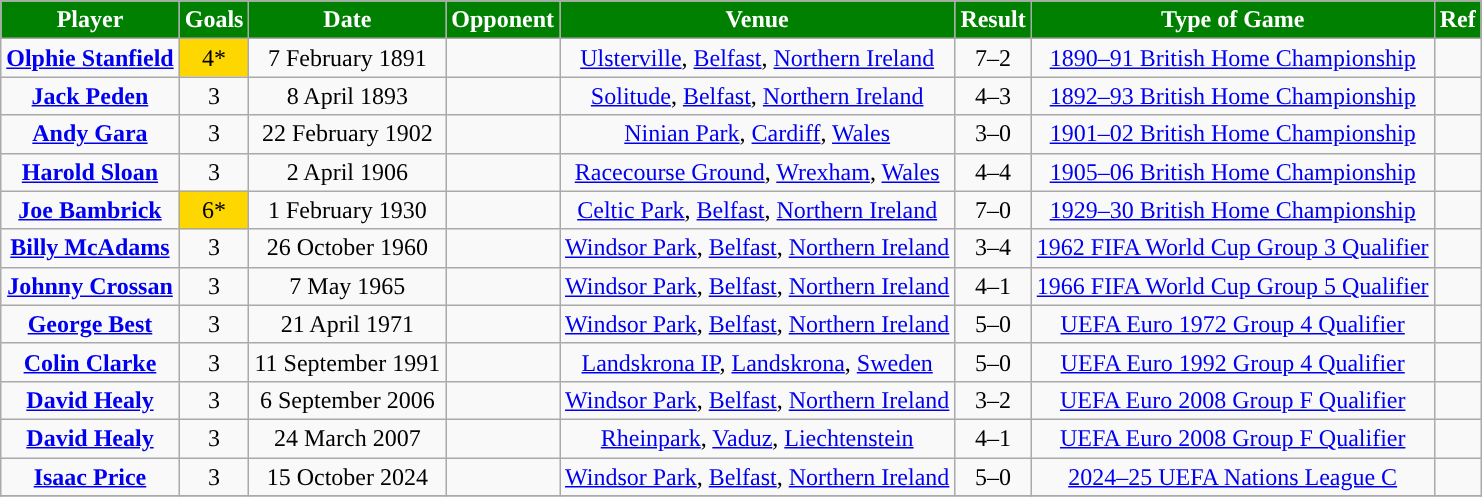<table class="wikitable sortable" style="text-align:left;">
<tr>
<th style="background-color:#008000; color:white; ">Player</th>
<th style="background-color:#008000; color:white; ">Goals</th>
<th style="background-color:#008000; color:white; ">Date</th>
<th style="background-color:#008000; color:white; ">Opponent</th>
<th style="background-color:#008000; color:white; ">Venue</th>
<th style="background-color:#008000; color:white; ">Result</th>
<th style="background-color:#008000; color:white; ">Type of Game</th>
<th style="background-color:#008000; color:white; ">Ref</th>
</tr>
<tr>
<td align=center><strong><a href='#'>Olphie Stanfield</a></strong></td>
<td align=center bgcolor=gold>4*</td>
<td align=center>7 February 1891</td>
<td align=left></td>
<td align=center><a href='#'>Ulsterville</a>, <a href='#'>Belfast</a>, <a href='#'>Northern Ireland</a></td>
<td align=center>7–2</td>
<td align=center><a href='#'>1890–91 British Home Championship</a></td>
<td align=center></td>
</tr>
<tr>
<td align=center><strong><a href='#'>Jack Peden</a></strong></td>
<td align=center>3</td>
<td align=center>8 April 1893</td>
<td align=left></td>
<td align=center><a href='#'>Solitude</a>, <a href='#'>Belfast</a>, <a href='#'>Northern Ireland</a></td>
<td align=center>4–3</td>
<td align=center><a href='#'>1892–93 British Home Championship</a></td>
<td align=center></td>
</tr>
<tr>
<td align=center><strong><a href='#'>Andy Gara</a></strong></td>
<td align=center>3</td>
<td align=center>22 February 1902</td>
<td align=left></td>
<td align=center><a href='#'>Ninian Park</a>, <a href='#'>Cardiff</a>, <a href='#'>Wales</a></td>
<td align=center>3–0</td>
<td align=center><a href='#'>1901–02 British Home Championship</a></td>
<td align=center></td>
</tr>
<tr>
<td align=center><strong><a href='#'>Harold Sloan</a></strong></td>
<td align=center>3</td>
<td align=center>2 April 1906</td>
<td align=left></td>
<td align=center><a href='#'>Racecourse Ground</a>, <a href='#'>Wrexham</a>, <a href='#'>Wales</a></td>
<td align=center>4–4</td>
<td align=center><a href='#'>1905–06 British Home Championship</a></td>
<td align=center></td>
</tr>
<tr>
<td align=center><strong><a href='#'>Joe Bambrick</a></strong></td>
<td align=center bgcolor=gold>6*</td>
<td align=center>1 February 1930</td>
<td align=left></td>
<td align=center><a href='#'>Celtic Park</a>, <a href='#'>Belfast</a>, <a href='#'>Northern Ireland</a></td>
<td align=center>7–0</td>
<td align=center><a href='#'>1929–30 British Home Championship</a></td>
<td align=center></td>
</tr>
<tr>
<td align=center><strong><a href='#'>Billy McAdams</a></strong></td>
<td align=center>3</td>
<td align=center>26 October 1960</td>
<td align=left></td>
<td align=center><a href='#'>Windsor Park</a>, <a href='#'>Belfast</a>, <a href='#'>Northern Ireland</a></td>
<td align=center>3–4</td>
<td align=center><a href='#'>1962 FIFA World Cup Group 3 Qualifier</a></td>
<td align=center></td>
</tr>
<tr>
<td align=center><strong><a href='#'>Johnny Crossan</a></strong></td>
<td align=center>3</td>
<td align=center>7 May 1965</td>
<td align=left></td>
<td align=center><a href='#'>Windsor Park</a>, <a href='#'>Belfast</a>, <a href='#'>Northern Ireland</a></td>
<td align=center>4–1</td>
<td align=center><a href='#'>1966 FIFA World Cup Group 5 Qualifier</a></td>
<td align=center></td>
</tr>
<tr>
<td align=center><strong><a href='#'>George Best</a></strong></td>
<td align=center>3</td>
<td align=center>21 April 1971</td>
<td align=left></td>
<td align=center><a href='#'>Windsor Park</a>, <a href='#'>Belfast</a>, <a href='#'>Northern Ireland</a></td>
<td align=center>5–0</td>
<td align=center><a href='#'>UEFA Euro 1972 Group 4 Qualifier</a></td>
<td align=center></td>
</tr>
<tr>
<td align=center><strong><a href='#'>Colin Clarke</a></strong></td>
<td align=center>3</td>
<td align=center>11 September 1991</td>
<td align=left></td>
<td align=center><a href='#'>Landskrona IP</a>, <a href='#'>Landskrona</a>, <a href='#'>Sweden</a></td>
<td align=center>5–0</td>
<td align=center><a href='#'>UEFA Euro 1992 Group 4 Qualifier</a></td>
<td align=center></td>
</tr>
<tr>
<td align=center><strong><a href='#'>David Healy</a></strong></td>
<td align=center>3</td>
<td align=center>6 September 2006</td>
<td align=left></td>
<td align=center><a href='#'>Windsor Park</a>, <a href='#'>Belfast</a>, <a href='#'>Northern Ireland</a></td>
<td align=center>3–2</td>
<td align=center><a href='#'>UEFA Euro 2008 Group F Qualifier</a></td>
<td align=center></td>
</tr>
<tr>
<td align=center><strong><a href='#'>David Healy</a></strong></td>
<td align=center>3</td>
<td align=center>24 March 2007</td>
<td align=left></td>
<td align=center><a href='#'>Rheinpark</a>, <a href='#'>Vaduz</a>, <a href='#'>Liechtenstein</a></td>
<td align=center>4–1</td>
<td align=center><a href='#'>UEFA Euro 2008 Group F Qualifier</a></td>
<td align=center></td>
</tr>
<tr>
<td align=center><strong><a href='#'>Isaac Price</a></strong></td>
<td align=center>3</td>
<td align=center>15 October 2024</td>
<td align=left></td>
<td align=center><a href='#'>Windsor Park</a>, <a href='#'>Belfast</a>, <a href='#'>Northern Ireland</a></td>
<td align=center>5–0</td>
<td align=center><a href='#'>2024–25 UEFA Nations League C</a></td>
<td align=center></td>
</tr>
<tr>
</tr>
</table>
